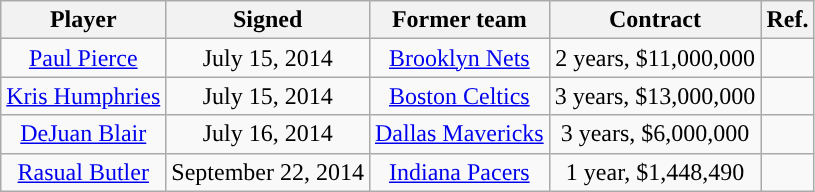<table class="wikitable sortable sortable" style="text-align: center">
<tr>
<th>Player</th>
<th>Signed</th>
<th>Former team</th>
<th>Contract</th>
<th>Ref.</th>
</tr>
<tr>
<td><a href='#'>Paul Pierce</a></td>
<td>July 15, 2014</td>
<td><a href='#'>Brooklyn Nets</a></td>
<td>2 years, $11,000,000</td>
<td></td>
</tr>
<tr>
<td><a href='#'>Kris Humphries</a></td>
<td>July 15, 2014</td>
<td><a href='#'>Boston Celtics</a></td>
<td>3 years, $13,000,000</td>
<td></td>
</tr>
<tr>
<td><a href='#'>DeJuan Blair</a></td>
<td>July 16, 2014</td>
<td><a href='#'>Dallas Mavericks</a></td>
<td>3 years, $6,000,000</td>
<td></td>
</tr>
<tr>
<td><a href='#'>Rasual Butler</a></td>
<td>September 22, 2014</td>
<td><a href='#'>Indiana Pacers</a></td>
<td>1 year, $1,448,490</td>
<td></td>
</tr>
</table>
